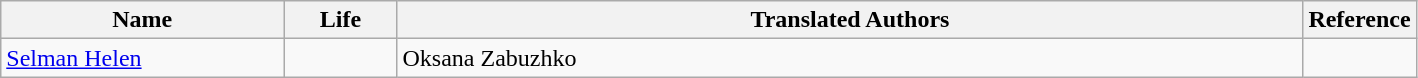<table class="wikitable sortable">
<tr>
<th width="20%">Name</th>
<th width="8%">Life</th>
<th width="*">Translated Authors</th>
<th width="8%   ">Reference</th>
</tr>
<tr>
<td><a href='#'>Selman Helen</a></td>
<td></td>
<td>Oksana Zabuzhko</td>
<td></td>
</tr>
</table>
